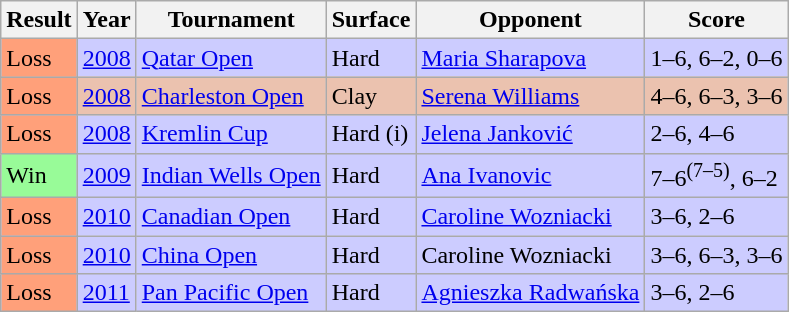<table class="sortable wikitable">
<tr>
<th>Result</th>
<th>Year</th>
<th>Tournament</th>
<th>Surface</th>
<th>Opponent</th>
<th class="unsortable">Score</th>
</tr>
<tr bgcolor=#CCCCFF>
<td bgcolor=FFA07A>Loss</td>
<td><a href='#'>2008</a></td>
<td><a href='#'>Qatar Open</a></td>
<td>Hard</td>
<td> <a href='#'>Maria Sharapova</a></td>
<td>1–6, 6–2, 0–6</td>
</tr>
<tr bgcolor=#EBC2AF>
<td bgcolor=FFA07A>Loss</td>
<td><a href='#'>2008</a></td>
<td><a href='#'>Charleston Open</a></td>
<td>Clay</td>
<td> <a href='#'>Serena Williams</a></td>
<td>4–6, 6–3, 3–6</td>
</tr>
<tr bgcolor=#CCCCFF>
<td bgcolor=FFA07A>Loss</td>
<td><a href='#'>2008</a></td>
<td><a href='#'>Kremlin Cup</a></td>
<td>Hard (i)</td>
<td> <a href='#'>Jelena Janković</a></td>
<td>2–6, 4–6</td>
</tr>
<tr bgcolor=#CCCCFF>
<td bgcolor=98FB98>Win</td>
<td><a href='#'>2009</a></td>
<td><a href='#'>Indian Wells Open</a></td>
<td>Hard</td>
<td> <a href='#'>Ana Ivanovic</a></td>
<td>7–6<sup>(7–5)</sup>, 6–2</td>
</tr>
<tr bgcolor=#CCCCFF>
<td bgcolor=FFA07A>Loss</td>
<td><a href='#'>2010</a></td>
<td><a href='#'>Canadian Open</a></td>
<td>Hard</td>
<td> <a href='#'>Caroline Wozniacki</a></td>
<td>3–6, 2–6</td>
</tr>
<tr bgcolor=#CCCCFF>
<td bgcolor=FFA07A>Loss</td>
<td><a href='#'>2010</a></td>
<td><a href='#'>China Open</a></td>
<td>Hard</td>
<td> Caroline Wozniacki</td>
<td>3–6, 6–3, 3–6</td>
</tr>
<tr bgcolor=#CCCCFF>
<td bgcolor=FFA07A>Loss</td>
<td><a href='#'>2011</a></td>
<td><a href='#'>Pan Pacific Open</a></td>
<td>Hard</td>
<td> <a href='#'>Agnieszka Radwańska</a></td>
<td>3–6, 2–6</td>
</tr>
</table>
